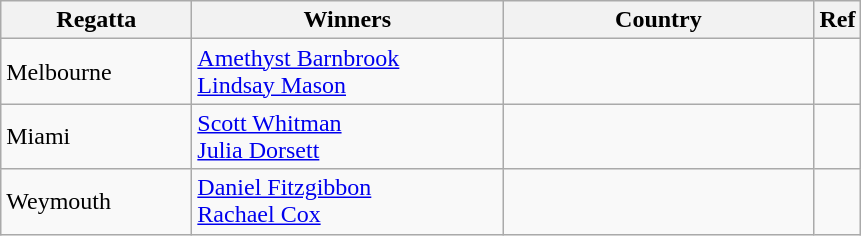<table class="wikitable">
<tr>
<th width=120>Regatta</th>
<th width=200px>Winners</th>
<th width=200px>Country</th>
<th>Ref</th>
</tr>
<tr>
<td>Melbourne</td>
<td><a href='#'>Amethyst Barnbrook</a><br><a href='#'>Lindsay Mason</a></td>
<td></td>
<td></td>
</tr>
<tr>
<td>Miami</td>
<td><a href='#'>Scott Whitman</a><br><a href='#'>Julia Dorsett</a></td>
<td></td>
<td></td>
</tr>
<tr>
<td>Weymouth</td>
<td><a href='#'>Daniel Fitzgibbon</a><br><a href='#'>Rachael Cox</a></td>
<td></td>
<td></td>
</tr>
</table>
